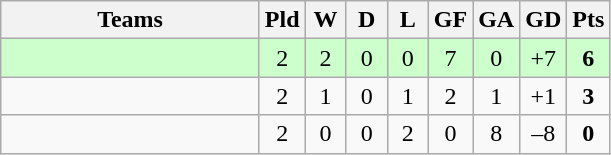<table class="wikitable" style="text-align: center;">
<tr>
<th width=165>Teams</th>
<th width=20>Pld</th>
<th width=20>W</th>
<th width=20>D</th>
<th width=20>L</th>
<th width=20>GF</th>
<th width=20>GA</th>
<th width=20>GD</th>
<th width=20>Pts</th>
</tr>
<tr align=center style="background:#ccffcc;">
<td style="text-align:left;"></td>
<td>2</td>
<td>2</td>
<td>0</td>
<td>0</td>
<td>7</td>
<td>0</td>
<td>+7</td>
<td><strong>6</strong></td>
</tr>
<tr align=center>
<td style="text-align:left;"></td>
<td>2</td>
<td>1</td>
<td>0</td>
<td>1</td>
<td>2</td>
<td>1</td>
<td>+1</td>
<td><strong>3</strong></td>
</tr>
<tr align=center>
<td style="text-align:left;"></td>
<td>2</td>
<td>0</td>
<td>0</td>
<td>2</td>
<td>0</td>
<td>8</td>
<td>–8</td>
<td><strong>0</strong></td>
</tr>
</table>
